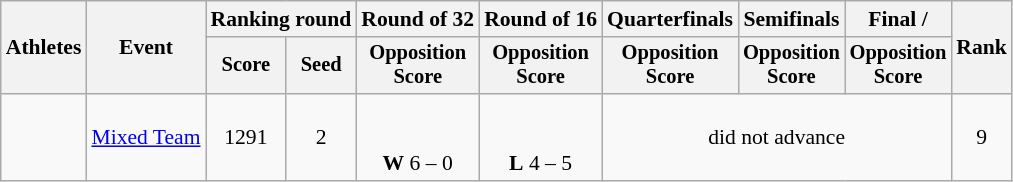<table class="wikitable" style="font-size:90%;">
<tr>
<th rowspan="2">Athletes</th>
<th rowspan="2">Event</th>
<th colspan="2">Ranking round</th>
<th>Round of 32</th>
<th>Round of 16</th>
<th>Quarterfinals</th>
<th>Semifinals</th>
<th>Final / </th>
<th rowspan=2>Rank</th>
</tr>
<tr style="font-size:95%">
<th>Score</th>
<th>Seed</th>
<th>Opposition<br>Score</th>
<th>Opposition<br>Score</th>
<th>Opposition<br>Score</th>
<th>Opposition<br>Score</th>
<th>Opposition<br>Score</th>
</tr>
<tr align=center>
<td align=left><br></td>
<td><a href='#'>Mixed Team</a></td>
<td>1291</td>
<td>2</td>
<td><br><br><strong>W</strong> 6 – 0</td>
<td><br><br><strong>L</strong> 4 – 5</td>
<td colspan=3>did not advance</td>
<td>9</td>
</tr>
</table>
